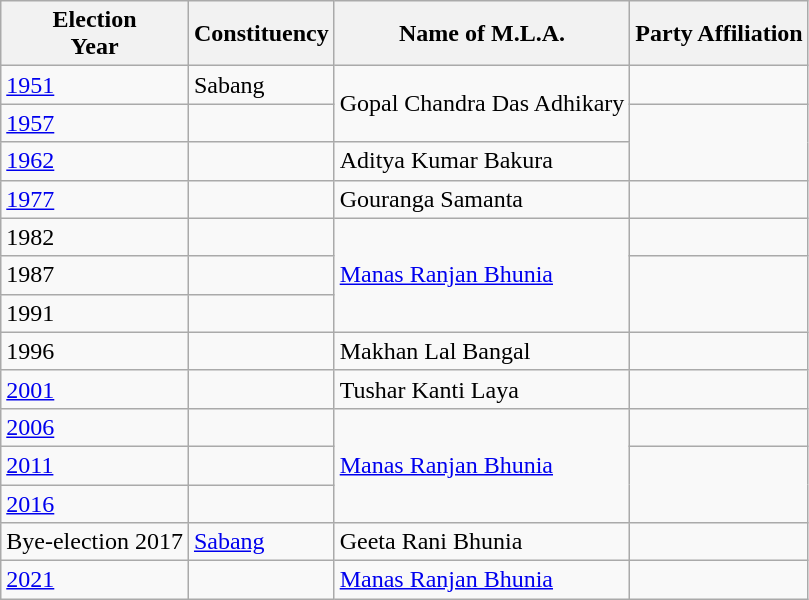<table class="wikitable sortable">
<tr>
<th>Election<br> Year</th>
<th>Constituency</th>
<th>Name of M.L.A.</th>
<th colspan=2>Party Affiliation</th>
</tr>
<tr>
<td><a href='#'>1951</a></td>
<td>Sabang</td>
<td rowspan="2">Gopal Chandra Das Adhikary</td>
<td></td>
</tr>
<tr>
<td><a href='#'>1957</a></td>
<td></td>
</tr>
<tr>
<td><a href='#'>1962</a></td>
<td></td>
<td>Aditya Kumar Bakura</td>
</tr>
<tr>
<td><a href='#'>1977</a></td>
<td></td>
<td>Gouranga Samanta</td>
<td></td>
</tr>
<tr>
<td>1982</td>
<td></td>
<td rowspan="3"><a href='#'>Manas Ranjan Bhunia</a></td>
<td></td>
</tr>
<tr>
<td>1987</td>
<td></td>
</tr>
<tr>
<td>1991</td>
<td></td>
</tr>
<tr>
<td>1996</td>
<td></td>
<td>Makhan Lal Bangal</td>
<td></td>
</tr>
<tr>
<td><a href='#'>2001</a></td>
<td></td>
<td>Tushar Kanti Laya</td>
<td></td>
</tr>
<tr>
<td><a href='#'>2006</a></td>
<td></td>
<td rowspan="3" Manas Bhunia><a href='#'>Manas Ranjan Bhunia</a></td>
<td></td>
</tr>
<tr>
<td><a href='#'>2011</a></td>
<td></td>
</tr>
<tr>
<td><a href='#'>2016</a></td>
<td></td>
</tr>
<tr>
<td>Bye-election 2017</td>
<td><a href='#'>Sabang</a></td>
<td>Geeta Rani Bhunia</td>
<td></td>
</tr>
<tr>
<td><a href='#'>2021</a></td>
<td></td>
<td><a href='#'>Manas Ranjan Bhunia</a></td>
</tr>
</table>
